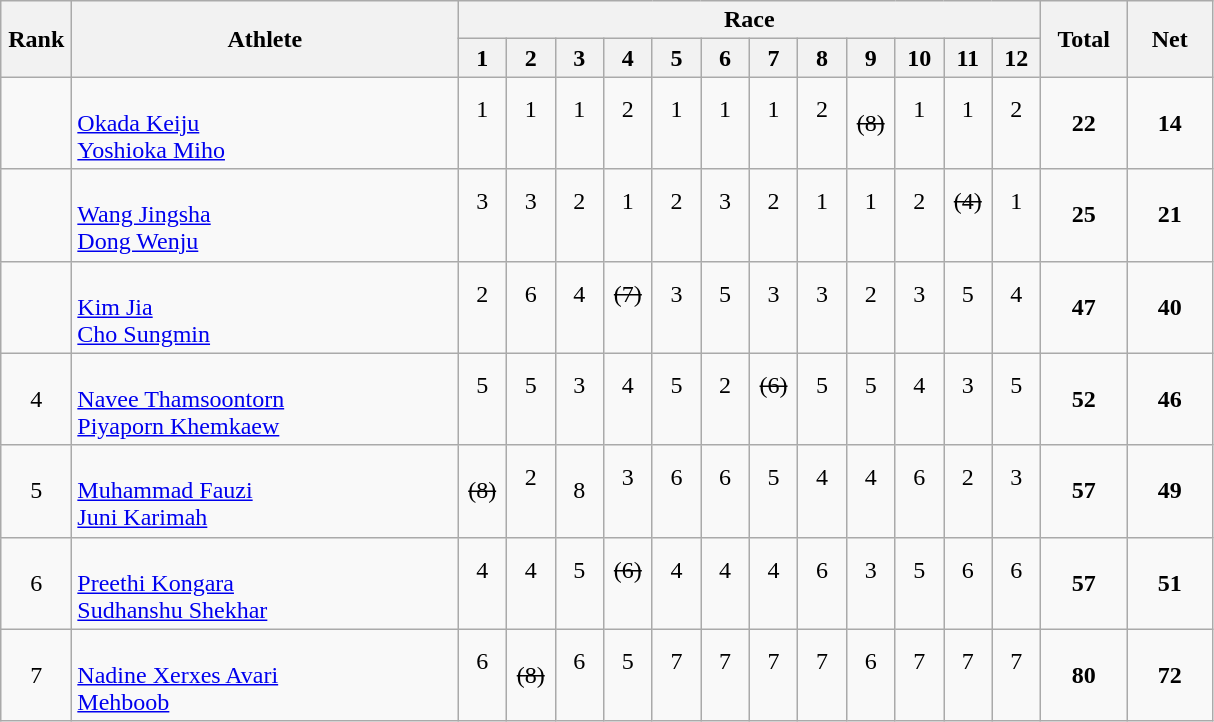<table | class="wikitable" style="text-align:center">
<tr>
<th rowspan="2" width=40>Rank</th>
<th rowspan="2" width=250>Athlete</th>
<th colspan="12">Race</th>
<th rowspan="2" width=50>Total</th>
<th rowspan="2" width=50>Net</th>
</tr>
<tr>
<th width=25>1</th>
<th width=25>2</th>
<th width=25>3</th>
<th width=25>4</th>
<th width=25>5</th>
<th width=25>6</th>
<th width=25>7</th>
<th width=25>8</th>
<th width=25>9</th>
<th width=25>10</th>
<th width=25>11</th>
<th width=25>12</th>
</tr>
<tr>
<td></td>
<td align=left><br><a href='#'>Okada Keiju</a><br><a href='#'>Yoshioka Miho</a></td>
<td>1<br> </td>
<td>1<br> </td>
<td>1<br> </td>
<td>2<br> </td>
<td>1<br> </td>
<td>1<br> </td>
<td>1<br> </td>
<td>2<br> </td>
<td><s>(8)</s><br></td>
<td>1<br> </td>
<td>1<br> </td>
<td>2<br> </td>
<td><strong>22</strong></td>
<td><strong>14</strong></td>
</tr>
<tr>
<td></td>
<td align=left><br><a href='#'>Wang Jingsha</a><br><a href='#'>Dong Wenju</a></td>
<td>3<br> </td>
<td>3<br> </td>
<td>2<br> </td>
<td>1<br> </td>
<td>2<br> </td>
<td>3<br> </td>
<td>2<br> </td>
<td>1<br> </td>
<td>1<br> </td>
<td>2<br> </td>
<td><s>(4)</s><br> </td>
<td>1<br> </td>
<td><strong>25</strong></td>
<td><strong>21</strong></td>
</tr>
<tr>
<td></td>
<td align=left><br><a href='#'>Kim Jia</a><br><a href='#'>Cho Sungmin</a></td>
<td>2<br> </td>
<td>6<br> </td>
<td>4<br> </td>
<td><s>(7)</s><br> </td>
<td>3<br> </td>
<td>5<br> </td>
<td>3<br> </td>
<td>3<br> </td>
<td>2<br> </td>
<td>3<br> </td>
<td>5<br> </td>
<td>4<br> </td>
<td><strong>47</strong></td>
<td><strong>40</strong></td>
</tr>
<tr>
<td>4</td>
<td align=left><br><a href='#'>Navee Thamsoontorn</a><br><a href='#'>Piyaporn Khemkaew</a></td>
<td>5<br> </td>
<td>5<br> </td>
<td>3<br> </td>
<td>4<br> </td>
<td>5<br> </td>
<td>2<br> </td>
<td><s>(6)</s><br> </td>
<td>5<br> </td>
<td>5<br> </td>
<td>4<br> </td>
<td>3<br> </td>
<td>5<br> </td>
<td><strong>52</strong></td>
<td><strong>46</strong></td>
</tr>
<tr>
<td>5</td>
<td align=left><br><a href='#'>Muhammad Fauzi</a><br><a href='#'>Juni Karimah</a></td>
<td><s>(8)</s><br></td>
<td>2<br> </td>
<td>8<br></td>
<td>3<br> </td>
<td>6<br> </td>
<td>6<br> </td>
<td>5<br> </td>
<td>4<br> </td>
<td>4<br> </td>
<td>6<br> </td>
<td>2<br> </td>
<td>3<br> </td>
<td><strong>57</strong></td>
<td><strong>49</strong></td>
</tr>
<tr>
<td>6</td>
<td align=left><br><a href='#'>Preethi Kongara</a><br><a href='#'>Sudhanshu Shekhar</a></td>
<td>4<br> </td>
<td>4<br> </td>
<td>5<br> </td>
<td><s>(6)</s><br> </td>
<td>4<br> </td>
<td>4<br> </td>
<td>4<br> </td>
<td>6<br> </td>
<td>3<br> </td>
<td>5<br> </td>
<td>6<br> </td>
<td>6<br> </td>
<td><strong>57</strong></td>
<td><strong>51</strong></td>
</tr>
<tr>
<td>7</td>
<td align=left><br><a href='#'>Nadine Xerxes Avari</a><br><a href='#'>Mehboob</a></td>
<td>6<br> </td>
<td><s>(8)</s><br></td>
<td>6<br> </td>
<td>5<br> </td>
<td>7<br> </td>
<td>7<br> </td>
<td>7<br> </td>
<td>7<br> </td>
<td>6<br> </td>
<td>7<br> </td>
<td>7<br> </td>
<td>7<br> </td>
<td><strong>80</strong></td>
<td><strong>72</strong></td>
</tr>
</table>
